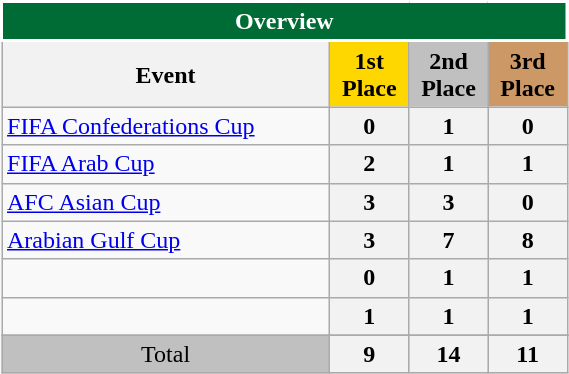<table class="wikitable" style="width:30%;text-align:center">
<tr>
<th colspan="5" style="background: #006C35;border: 2px solid #FFFFFF;color: #FFFFFF;">Overview</th>
</tr>
<tr>
<th>Event</th>
<th style="width:14%;background:gold">1st Place</th>
<th style="width:14%;background:silver">2nd Place</th>
<th style="width:14%;background:#c96">3rd Place</th>
</tr>
<tr>
<td align=left><a href='#'>FIFA Confederations Cup</a></td>
<th>0</th>
<th>1</th>
<th>0</th>
</tr>
<tr>
<td align=left><a href='#'>FIFA Arab Cup</a></td>
<th>2</th>
<th>1</th>
<th>1</th>
</tr>
<tr>
<td align=left><a href='#'>AFC Asian Cup</a></td>
<th>3</th>
<th>3</th>
<th>0</th>
</tr>
<tr>
<td align=left><a href='#'>Arabian Gulf Cup</a></td>
<th>3</th>
<th>7</th>
<th>8</th>
</tr>
<tr>
<td align=left></td>
<th>0</th>
<th>1</th>
<th>1</th>
</tr>
<tr>
<td align=left></td>
<th>1</th>
<th>1</th>
<th>1</th>
</tr>
<tr>
</tr>
<tr>
</tr>
<tr style="background:silver">
<td>Total</td>
<th>9</th>
<th>14</th>
<th>11</th>
</tr>
</table>
